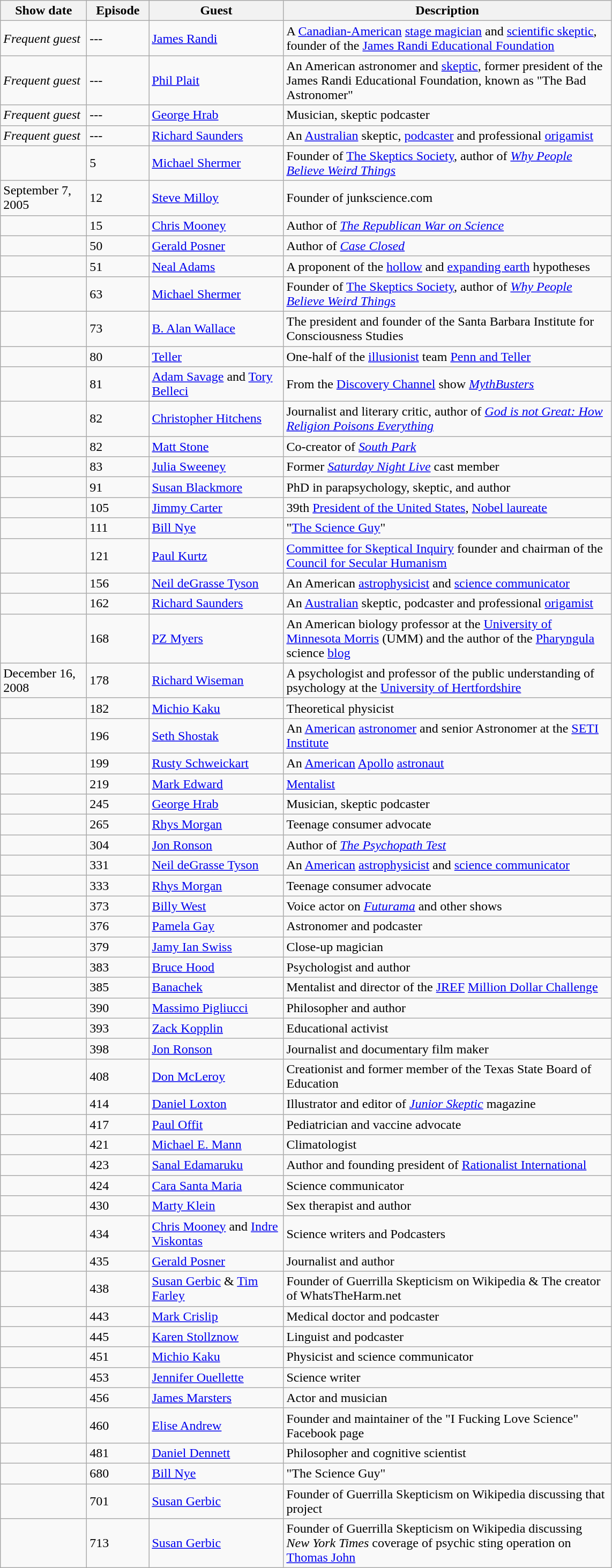<table class="wikitable sortable">
<tr>
<th width="100" align="left" scope="col">Show date</th>
<th width="70" align="left" scope="col" data-sort-type="number">Episode</th>
<th width="160" align="left" scope="col">Guest</th>
<th width="400 align="left" scope="col" class="unsortable">Description</th>
</tr>
<tr>
<td><em>Frequent guest</em></td>
<td>---</td>
<td><a href='#'>James Randi</a></td>
<td>A <a href='#'>Canadian-American</a> <a href='#'>stage magician</a> and <a href='#'>scientific skeptic</a>, founder of the <a href='#'>James Randi Educational Foundation</a></td>
</tr>
<tr>
<td><em>Frequent guest</em></td>
<td>---</td>
<td><a href='#'>Phil Plait</a></td>
<td>An American astronomer and <a href='#'>skeptic</a>, former president of the James Randi Educational Foundation, known as "The Bad Astronomer"</td>
</tr>
<tr>
<td><em>Frequent guest</em></td>
<td>---</td>
<td><a href='#'>George Hrab</a></td>
<td>Musician, skeptic podcaster</td>
</tr>
<tr>
<td><em>Frequent guest</em></td>
<td>---</td>
<td><a href='#'>Richard Saunders</a></td>
<td>An <a href='#'>Australian</a> skeptic, <a href='#'>podcaster</a> and professional <a href='#'>origamist</a></td>
</tr>
<tr>
<td></td>
<td>5</td>
<td><a href='#'>Michael Shermer</a></td>
<td>Founder of <a href='#'>The Skeptics Society</a>, author of <em><a href='#'>Why People Believe Weird Things</a></em></td>
</tr>
<tr>
<td>September 7, 2005</td>
<td>12</td>
<td><a href='#'>Steve Milloy</a></td>
<td>Founder of junkscience.com</td>
</tr>
<tr>
<td></td>
<td>15</td>
<td><a href='#'>Chris Mooney</a></td>
<td>Author of <em><a href='#'>The Republican War on Science</a></em></td>
</tr>
<tr>
<td></td>
<td>50</td>
<td><a href='#'>Gerald Posner</a></td>
<td>Author of <em><a href='#'>Case Closed</a></em></td>
</tr>
<tr>
<td></td>
<td>51</td>
<td><a href='#'>Neal Adams</a></td>
<td>A proponent of the <a href='#'>hollow</a> and <a href='#'>expanding earth</a> hypotheses</td>
</tr>
<tr>
<td></td>
<td>63</td>
<td><a href='#'>Michael Shermer</a></td>
<td>Founder of <a href='#'>The Skeptics Society</a>, author of <em><a href='#'>Why People Believe Weird Things</a></em></td>
</tr>
<tr>
<td></td>
<td>73</td>
<td><a href='#'>B. Alan Wallace</a></td>
<td>The president and founder of the Santa Barbara Institute for Consciousness Studies</td>
</tr>
<tr>
<td></td>
<td>80</td>
<td><a href='#'>Teller</a></td>
<td>One-half of the <a href='#'>illusionist</a> team <a href='#'>Penn and Teller</a></td>
</tr>
<tr>
<td></td>
<td>81</td>
<td><a href='#'>Adam Savage</a> and <a href='#'>Tory Belleci</a></td>
<td>From the <a href='#'>Discovery Channel</a> show <em><a href='#'>MythBusters</a></em></td>
</tr>
<tr>
<td></td>
<td>82</td>
<td><a href='#'>Christopher Hitchens</a></td>
<td>Journalist and literary critic, author of <em><a href='#'>God is not Great: How Religion Poisons Everything</a></em></td>
</tr>
<tr>
<td></td>
<td>82</td>
<td><a href='#'>Matt Stone</a></td>
<td>Co-creator of <em><a href='#'>South Park</a></em></td>
</tr>
<tr>
<td></td>
<td>83</td>
<td><a href='#'>Julia Sweeney</a></td>
<td>Former <em><a href='#'>Saturday Night Live</a></em> cast member</td>
</tr>
<tr>
<td></td>
<td>91</td>
<td><a href='#'>Susan Blackmore</a></td>
<td>PhD in parapsychology, skeptic, and author</td>
</tr>
<tr>
<td></td>
<td>105</td>
<td><a href='#'>Jimmy Carter</a></td>
<td>39th <a href='#'>President of the United States</a>, <a href='#'>Nobel laureate</a></td>
</tr>
<tr>
<td></td>
<td>111</td>
<td><a href='#'>Bill Nye</a></td>
<td>"<a href='#'>The Science Guy</a>"</td>
</tr>
<tr>
<td></td>
<td>121</td>
<td><a href='#'>Paul Kurtz</a></td>
<td><a href='#'>Committee for Skeptical Inquiry</a> founder and chairman of the <a href='#'>Council for Secular Humanism</a></td>
</tr>
<tr>
<td></td>
<td>156</td>
<td><a href='#'>Neil deGrasse Tyson</a></td>
<td>An American <a href='#'>astrophysicist</a> and <a href='#'>science communicator</a></td>
</tr>
<tr>
<td></td>
<td>162</td>
<td><a href='#'>Richard Saunders</a></td>
<td>An <a href='#'>Australian</a> skeptic, podcaster and professional <a href='#'>origamist</a></td>
</tr>
<tr>
<td></td>
<td>168</td>
<td><a href='#'>PZ Myers</a></td>
<td>An American biology professor at the <a href='#'>University of Minnesota Morris</a> (UMM) and the author of the <a href='#'>Pharyngula</a> science <a href='#'>blog</a></td>
</tr>
<tr>
<td>December 16, 2008</td>
<td>178</td>
<td><a href='#'>Richard Wiseman</a></td>
<td>A psychologist and professor of the public understanding of psychology at the <a href='#'>University of Hertfordshire</a></td>
</tr>
<tr>
<td></td>
<td>182</td>
<td><a href='#'>Michio Kaku</a></td>
<td>Theoretical physicist</td>
</tr>
<tr>
<td></td>
<td>196</td>
<td><a href='#'>Seth Shostak</a></td>
<td>An <a href='#'>American</a> <a href='#'>astronomer</a> and senior Astronomer at the <a href='#'>SETI Institute</a></td>
</tr>
<tr>
<td></td>
<td>199</td>
<td><a href='#'>Rusty Schweickart</a></td>
<td>An <a href='#'>American</a> <a href='#'>Apollo</a> <a href='#'>astronaut</a></td>
</tr>
<tr>
<td></td>
<td>219</td>
<td><a href='#'>Mark Edward</a></td>
<td><a href='#'>Mentalist</a></td>
</tr>
<tr>
<td></td>
<td>245</td>
<td><a href='#'>George Hrab</a></td>
<td>Musician, skeptic podcaster</td>
</tr>
<tr>
<td></td>
<td>265</td>
<td><a href='#'>Rhys Morgan</a></td>
<td>Teenage consumer advocate</td>
</tr>
<tr>
<td></td>
<td>304</td>
<td><a href='#'>Jon Ronson</a></td>
<td>Author of <em><a href='#'>The Psychopath Test</a></em></td>
</tr>
<tr>
<td></td>
<td>331</td>
<td><a href='#'>Neil deGrasse Tyson</a></td>
<td>An <a href='#'>American</a> <a href='#'>astrophysicist</a> and <a href='#'>science communicator</a></td>
</tr>
<tr>
<td></td>
<td>333</td>
<td><a href='#'>Rhys Morgan</a></td>
<td>Teenage consumer advocate</td>
</tr>
<tr>
<td></td>
<td>373</td>
<td><a href='#'>Billy West</a></td>
<td>Voice actor on <em><a href='#'>Futurama</a></em> and other shows</td>
</tr>
<tr>
<td></td>
<td>376</td>
<td><a href='#'>Pamela Gay</a></td>
<td>Astronomer and podcaster</td>
</tr>
<tr>
<td></td>
<td>379</td>
<td><a href='#'>Jamy Ian Swiss</a></td>
<td>Close-up magician</td>
</tr>
<tr>
<td></td>
<td>383</td>
<td><a href='#'>Bruce Hood</a></td>
<td>Psychologist and author</td>
</tr>
<tr>
<td></td>
<td>385</td>
<td><a href='#'>Banachek</a></td>
<td>Mentalist and director of the <a href='#'>JREF</a> <a href='#'>Million Dollar Challenge</a></td>
</tr>
<tr>
<td></td>
<td>390</td>
<td><a href='#'>Massimo Pigliucci</a></td>
<td>Philosopher and author</td>
</tr>
<tr>
<td></td>
<td>393</td>
<td><a href='#'>Zack Kopplin</a></td>
<td>Educational activist</td>
</tr>
<tr>
<td></td>
<td>398</td>
<td><a href='#'>Jon Ronson</a></td>
<td>Journalist and documentary film maker</td>
</tr>
<tr>
<td></td>
<td>408</td>
<td><a href='#'>Don McLeroy</a></td>
<td>Creationist and former member of the Texas State Board of Education</td>
</tr>
<tr>
<td></td>
<td>414</td>
<td><a href='#'>Daniel Loxton</a></td>
<td>Illustrator and editor of <a href='#'><em>Junior Skeptic</em></a> magazine</td>
</tr>
<tr>
<td></td>
<td>417</td>
<td><a href='#'>Paul Offit</a></td>
<td>Pediatrician and vaccine advocate</td>
</tr>
<tr>
<td></td>
<td>421</td>
<td><a href='#'>Michael E. Mann</a></td>
<td>Climatologist</td>
</tr>
<tr>
<td></td>
<td>423</td>
<td><a href='#'>Sanal Edamaruku</a></td>
<td>Author and founding president of <a href='#'>Rationalist International</a></td>
</tr>
<tr>
<td></td>
<td>424</td>
<td><a href='#'>Cara Santa Maria</a></td>
<td>Science communicator</td>
</tr>
<tr>
<td></td>
<td>430</td>
<td><a href='#'>Marty Klein</a></td>
<td>Sex therapist and author</td>
</tr>
<tr>
<td></td>
<td>434</td>
<td><a href='#'>Chris Mooney</a> and <a href='#'>Indre Viskontas</a></td>
<td>Science writers and Podcasters</td>
</tr>
<tr>
<td></td>
<td>435</td>
<td><a href='#'>Gerald Posner</a></td>
<td>Journalist and author</td>
</tr>
<tr>
<td></td>
<td>438</td>
<td><a href='#'>Susan Gerbic</a> & <a href='#'>Tim Farley</a></td>
<td>Founder of Guerrilla Skepticism on Wikipedia & The creator of WhatsTheHarm.net </td>
</tr>
<tr>
<td></td>
<td>443</td>
<td><a href='#'>Mark Crislip</a></td>
<td>Medical doctor and podcaster</td>
</tr>
<tr>
<td></td>
<td>445</td>
<td><a href='#'>Karen Stollznow</a></td>
<td>Linguist and podcaster</td>
</tr>
<tr>
<td></td>
<td>451</td>
<td><a href='#'>Michio Kaku</a></td>
<td>Physicist and science communicator</td>
</tr>
<tr>
<td></td>
<td>453</td>
<td><a href='#'>Jennifer Ouellette</a></td>
<td>Science writer</td>
</tr>
<tr>
<td></td>
<td>456</td>
<td><a href='#'>James Marsters</a></td>
<td>Actor and musician</td>
</tr>
<tr>
<td></td>
<td>460</td>
<td><a href='#'>Elise Andrew</a></td>
<td>Founder and maintainer of the "I Fucking Love Science" Facebook page</td>
</tr>
<tr>
<td></td>
<td>481</td>
<td><a href='#'>Daniel Dennett</a></td>
<td>Philosopher and cognitive scientist</td>
</tr>
<tr>
<td></td>
<td>680</td>
<td><a href='#'>Bill Nye</a></td>
<td>"The Science Guy"</td>
</tr>
<tr>
<td></td>
<td>701</td>
<td><a href='#'>Susan Gerbic</a></td>
<td>Founder of Guerrilla Skepticism on Wikipedia discussing that project</td>
</tr>
<tr>
<td></td>
<td>713</td>
<td><a href='#'>Susan Gerbic</a></td>
<td>Founder of Guerrilla Skepticism on Wikipedia discussing <em>New York Times</em> coverage of psychic sting operation on <a href='#'>Thomas John</a></td>
</tr>
</table>
